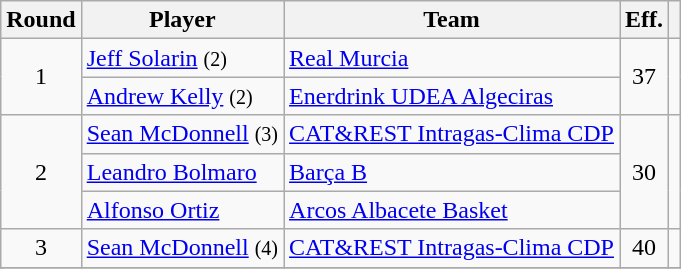<table class="wikitable sortable" style="text-align: center;">
<tr>
<th>Round</th>
<th>Player</th>
<th>Team</th>
<th>Eff.</th>
<th></th>
</tr>
<tr>
<td rowspan=2>1</td>
<td style="text-align:left;"> <a href='#'>Jeff Solarin</a> <small>(2)</small></td>
<td style="text-align:left;"><a href='#'>Real Murcia</a></td>
<td rowspan=2>37</td>
<td rowspan=2></td>
</tr>
<tr>
<td style="text-align:left;"> <a href='#'>Andrew Kelly</a> <small>(2)</small></td>
<td style="text-align:left;"><a href='#'>Enerdrink UDEA Algeciras</a></td>
</tr>
<tr>
<td rowspan=3>2</td>
<td style="text-align:left;"> <a href='#'>Sean McDonnell</a> <small>(3)</small></td>
<td style="text-align:left;"><a href='#'>CAT&REST Intragas-Clima CDP</a></td>
<td rowspan=3>30</td>
<td rowspan=3></td>
</tr>
<tr>
<td style="text-align:left;"> <a href='#'>Leandro Bolmaro</a></td>
<td style="text-align:left;"><a href='#'>Barça B</a></td>
</tr>
<tr>
<td style="text-align:left;"> <a href='#'>Alfonso Ortiz</a></td>
<td style="text-align:left;"><a href='#'>Arcos Albacete Basket</a></td>
</tr>
<tr>
<td>3</td>
<td style="text-align:left;"> <a href='#'>Sean McDonnell</a> <small>(4)</small></td>
<td style="text-align:left;"><a href='#'>CAT&REST Intragas-Clima CDP</a></td>
<td>40</td>
<td></td>
</tr>
<tr>
</tr>
</table>
